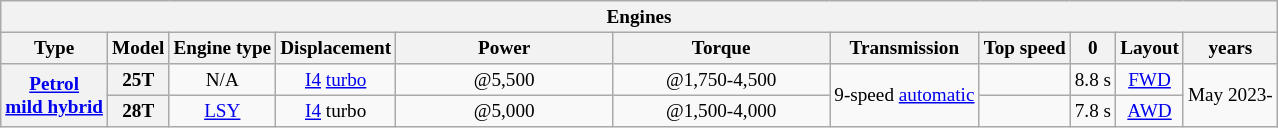<table class="wikitable" style="text-align:center; font-size:80%;">
<tr>
<th colspan="13">Engines</th>
</tr>
<tr>
<th>Type</th>
<th>Model</th>
<th>Engine type</th>
<th>Displacement</th>
<th width="17%">Power</th>
<th width="17%">Torque</th>
<th>Transmission</th>
<th>Top speed</th>
<th>0</th>
<th>Layout</th>
<th> years</th>
</tr>
<tr>
<th rowspan="2"><a href='#'>Petrol</a><br><a href='#'>mild hybrid</a></th>
<th>25T</th>
<td>N/A</td>
<td> <a href='#'>I4</a> <a href='#'>turbo</a></td>
<td> @5,500</td>
<td> @1,750-4,500</td>
<td rowspan="2">9-speed <a href='#'>automatic</a></td>
<td></td>
<td>8.8 s</td>
<td><a href='#'>FWD</a></td>
<td rowspan="2">May 2023-</td>
</tr>
<tr>
<th>28T</th>
<td><a href='#'>LSY</a></td>
<td> <a href='#'>I4</a> turbo</td>
<td> @5,000</td>
<td> @1,500-4,000</td>
<td></td>
<td>7.8 s</td>
<td><a href='#'>AWD</a></td>
</tr>
</table>
